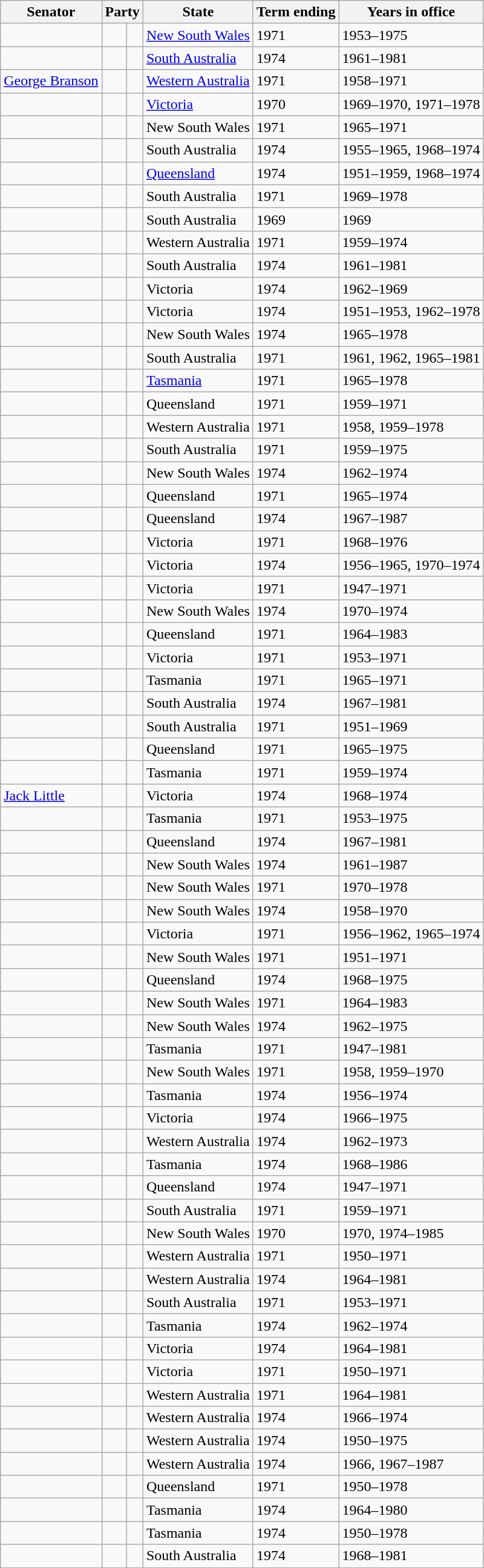<table class="wikitable sortable">
<tr>
<th>Senator</th>
<th colspan=2>Party</th>
<th>State</th>
<th>Term ending</th>
<th>Years in office</th>
</tr>
<tr>
<td></td>
<td> </td>
<td></td>
<td><a href='#'>New South Wales</a></td>
<td>1971</td>
<td>1953–1975</td>
</tr>
<tr>
<td></td>
<td> </td>
<td></td>
<td><a href='#'>South Australia</a></td>
<td>1974</td>
<td>1961–1981</td>
</tr>
<tr>
<td><a href='#'>George Branson</a></td>
<td> </td>
<td></td>
<td><a href='#'>Western Australia</a></td>
<td>1971</td>
<td>1958–1971</td>
</tr>
<tr>
<td> </td>
<td> </td>
<td></td>
<td><a href='#'>Victoria</a></td>
<td>1970 </td>
<td>1969–1970, 1971–1978</td>
</tr>
<tr>
<td></td>
<td> </td>
<td></td>
<td>New South Wales</td>
<td>1971</td>
<td>1965–1971</td>
</tr>
<tr>
<td></td>
<td> </td>
<td></td>
<td>South Australia</td>
<td>1974</td>
<td>1955–1965, 1968–1974</td>
</tr>
<tr>
<td></td>
<td> </td>
<td></td>
<td><a href='#'>Queensland</a></td>
<td>1974</td>
<td>1951–1959, 1968–1974</td>
</tr>
<tr>
<td> </td>
<td> </td>
<td></td>
<td>South Australia</td>
<td>1971</td>
<td>1969–1978</td>
</tr>
<tr>
<td> </td>
<td> </td>
<td></td>
<td>South Australia</td>
<td>1969 </td>
<td>1969</td>
</tr>
<tr>
<td></td>
<td> </td>
<td></td>
<td>Western Australia</td>
<td>1971</td>
<td>1959–1974</td>
</tr>
<tr>
<td></td>
<td> </td>
<td></td>
<td>South Australia</td>
<td>1974</td>
<td>1961–1981</td>
</tr>
<tr>
<td> </td>
<td> </td>
<td></td>
<td>Victoria</td>
<td>1974</td>
<td>1962–1969</td>
</tr>
<tr>
<td></td>
<td> </td>
<td></td>
<td>Victoria</td>
<td>1974</td>
<td>1951–1953, 1962–1978</td>
</tr>
<tr>
<td></td>
<td> </td>
<td></td>
<td>New South Wales</td>
<td>1974</td>
<td>1965–1978</td>
</tr>
<tr>
<td></td>
<td> </td>
<td></td>
<td>South Australia</td>
<td>1971</td>
<td>1961, 1962, 1965–1981</td>
</tr>
<tr>
<td></td>
<td> </td>
<td></td>
<td><a href='#'>Tasmania</a></td>
<td>1971</td>
<td>1965–1978</td>
</tr>
<tr>
<td></td>
<td> </td>
<td></td>
<td>Queensland</td>
<td>1971</td>
<td>1959–1971</td>
</tr>
<tr>
<td></td>
<td> </td>
<td></td>
<td>Western Australia</td>
<td>1971</td>
<td>1958, 1959–1978</td>
</tr>
<tr>
<td></td>
<td> </td>
<td></td>
<td>South Australia</td>
<td>1971</td>
<td>1959–1975</td>
</tr>
<tr>
<td></td>
<td> </td>
<td></td>
<td>New South Wales</td>
<td>1974</td>
<td>1962–1974</td>
</tr>
<tr>
<td></td>
<td> </td>
<td></td>
<td>Queensland</td>
<td>1971</td>
<td>1965–1974</td>
</tr>
<tr>
<td></td>
<td> </td>
<td></td>
<td>Queensland</td>
<td>1974</td>
<td>1967–1987</td>
</tr>
<tr>
<td> </td>
<td> </td>
<td></td>
<td>Victoria</td>
<td>1971</td>
<td>1968–1976</td>
</tr>
<tr>
<td> </td>
<td> </td>
<td></td>
<td>Victoria</td>
<td>1974</td>
<td>1956–1965, 1970–1974</td>
</tr>
<tr>
<td> </td>
<td> </td>
<td></td>
<td>Victoria</td>
<td>1971</td>
<td>1947–1971</td>
</tr>
<tr>
<td> </td>
<td> </td>
<td></td>
<td>New South Wales</td>
<td>1974</td>
<td>1970–1974</td>
</tr>
<tr>
<td></td>
<td> </td>
<td></td>
<td>Queensland</td>
<td>1971</td>
<td>1964–1983</td>
</tr>
<tr>
<td></td>
<td> </td>
<td></td>
<td>Victoria</td>
<td>1971</td>
<td>1953–1971</td>
</tr>
<tr>
<td></td>
<td> </td>
<td></td>
<td>Tasmania</td>
<td>1971</td>
<td>1965–1971</td>
</tr>
<tr>
<td></td>
<td> </td>
<td></td>
<td>South Australia</td>
<td>1974</td>
<td>1967–1981</td>
</tr>
<tr>
<td> </td>
<td> </td>
<td></td>
<td>South Australia</td>
<td>1971</td>
<td>1951–1969</td>
</tr>
<tr>
<td></td>
<td> </td>
<td></td>
<td>Queensland</td>
<td>1971</td>
<td>1965–1975</td>
</tr>
<tr>
<td></td>
<td> </td>
<td></td>
<td>Tasmania</td>
<td>1971</td>
<td>1959–1974</td>
</tr>
<tr>
<td><a href='#'>Jack Little</a></td>
<td> </td>
<td></td>
<td>Victoria</td>
<td>1974</td>
<td>1968–1974</td>
</tr>
<tr>
<td></td>
<td> </td>
<td></td>
<td>Tasmania</td>
<td>1971</td>
<td>1953–1975</td>
</tr>
<tr>
<td></td>
<td> </td>
<td></td>
<td>Queensland</td>
<td>1974</td>
<td>1967–1981</td>
</tr>
<tr>
<td></td>
<td> </td>
<td></td>
<td>New South Wales</td>
<td>1974</td>
<td>1961–1987</td>
</tr>
<tr>
<td> </td>
<td> </td>
<td></td>
<td>New South Wales</td>
<td>1971 </td>
<td>1970–1978</td>
</tr>
<tr>
<td> </td>
<td> </td>
<td></td>
<td>New South Wales</td>
<td>1974</td>
<td>1958–1970</td>
</tr>
<tr>
<td></td>
<td> </td>
<td></td>
<td>Victoria</td>
<td>1971</td>
<td>1956–1962, 1965–1974</td>
</tr>
<tr>
<td></td>
<td> </td>
<td></td>
<td>New South Wales</td>
<td>1971</td>
<td>1951–1971</td>
</tr>
<tr>
<td></td>
<td> </td>
<td></td>
<td>Queensland</td>
<td>1974</td>
<td>1968–1975</td>
</tr>
<tr>
<td></td>
<td> </td>
<td></td>
<td>New South Wales</td>
<td>1971</td>
<td>1964–1983</td>
</tr>
<tr>
<td></td>
<td> </td>
<td></td>
<td>New South Wales</td>
<td>1974</td>
<td>1962–1975</td>
</tr>
<tr>
<td> </td>
<td> </td>
<td></td>
<td>Tasmania</td>
<td>1971</td>
<td>1947–1981</td>
</tr>
<tr>
<td> </td>
<td> </td>
<td></td>
<td>New South Wales</td>
<td>1971</td>
<td>1958, 1959–1970</td>
</tr>
<tr>
<td></td>
<td> </td>
<td></td>
<td>Tasmania</td>
<td>1974</td>
<td>1956–1974</td>
</tr>
<tr>
<td></td>
<td> </td>
<td></td>
<td>Victoria</td>
<td>1974</td>
<td>1966–1975</td>
</tr>
<tr>
<td></td>
<td> </td>
<td></td>
<td>Western Australia</td>
<td>1974</td>
<td>1962–1973</td>
</tr>
<tr>
<td></td>
<td> </td>
<td></td>
<td>Tasmania</td>
<td>1974</td>
<td>1968–1986</td>
</tr>
<tr>
<td> </td>
<td> </td>
<td></td>
<td>Queensland</td>
<td>1974</td>
<td>1947–1971</td>
</tr>
<tr>
<td></td>
<td> </td>
<td></td>
<td>South Australia</td>
<td>1971</td>
<td>1959–1971</td>
</tr>
<tr>
<td> </td>
<td> </td>
<td></td>
<td>New South Wales</td>
<td>1970 </td>
<td>1970, 1974–1985</td>
</tr>
<tr>
<td></td>
<td> </td>
<td></td>
<td>Western Australia</td>
<td>1971</td>
<td>1950–1971</td>
</tr>
<tr>
<td></td>
<td> </td>
<td></td>
<td>Western Australia</td>
<td>1974</td>
<td>1964–1981</td>
</tr>
<tr>
<td></td>
<td> </td>
<td></td>
<td>South Australia</td>
<td>1971</td>
<td>1953–1971</td>
</tr>
<tr>
<td></td>
<td> </td>
<td></td>
<td>Tasmania</td>
<td>1974</td>
<td>1962–1974</td>
</tr>
<tr>
<td></td>
<td> </td>
<td></td>
<td>Victoria</td>
<td>1974</td>
<td>1964–1981</td>
</tr>
<tr>
<td></td>
<td> </td>
<td></td>
<td>Victoria</td>
<td>1971</td>
<td>1950–1971</td>
</tr>
<tr>
<td></td>
<td> </td>
<td></td>
<td>Western Australia</td>
<td>1971</td>
<td>1964–1981</td>
</tr>
<tr>
<td></td>
<td> </td>
<td></td>
<td>Western Australia</td>
<td>1974</td>
<td>1966–1974</td>
</tr>
<tr>
<td></td>
<td> </td>
<td></td>
<td>Western Australia</td>
<td>1974</td>
<td>1950–1975</td>
</tr>
<tr>
<td></td>
<td> </td>
<td></td>
<td>Western Australia</td>
<td>1974</td>
<td>1966, 1967–1987</td>
</tr>
<tr>
<td></td>
<td> </td>
<td></td>
<td>Queensland</td>
<td>1971</td>
<td>1950–1978</td>
</tr>
<tr>
<td></td>
<td> </td>
<td></td>
<td>Tasmania</td>
<td>1974</td>
<td>1964–1980</td>
</tr>
<tr>
<td></td>
<td> </td>
<td></td>
<td>Tasmania</td>
<td>1974</td>
<td>1950–1978</td>
</tr>
<tr>
<td></td>
<td> </td>
<td></td>
<td>South Australia</td>
<td>1974</td>
<td>1968–1981</td>
</tr>
<tr>
</tr>
</table>
